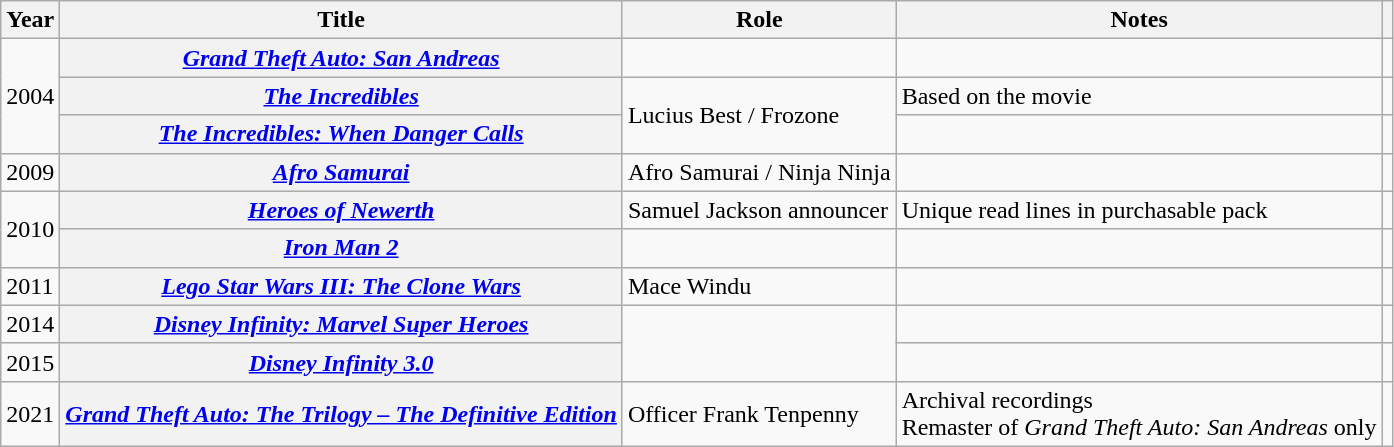<table class="wikitable plainrowheaders sortable">
<tr>
<th scope="col">Year</th>
<th scope="col">Title</th>
<th scope="col">Role</th>
<th scope="col" class="unsortable">Notes</th>
<th scope="col" class="unsortable"></th>
</tr>
<tr>
<td rowspan=3>2004</td>
<th scope="row"><em><a href='#'>Grand Theft Auto: San Andreas</a></em></th>
<td></td>
<td></td>
<td style="text-align:center;"></td>
</tr>
<tr>
<th scope="row"><em><a href='#'>The Incredibles</a></em></th>
<td rowspan="2">Lucius Best / Frozone</td>
<td>Based on the movie</td>
<td style="text-align:center;"></td>
</tr>
<tr>
<th scope="row"><em><a href='#'>The Incredibles: When Danger Calls</a></em></th>
<td></td>
<td style="text-align:center;"></td>
</tr>
<tr>
<td>2009</td>
<th scope="row"><em><a href='#'>Afro Samurai</a></em></th>
<td>Afro Samurai / Ninja Ninja</td>
<td></td>
<td style="text-align:center;"></td>
</tr>
<tr>
<td rowspan=2>2010</td>
<th scope="row"><em><a href='#'>Heroes of Newerth</a></em></th>
<td>Samuel Jackson announcer</td>
<td>Unique read lines in purchasable pack</td>
<td style="text-align:center;"></td>
</tr>
<tr>
<th scope="row"><em><a href='#'>Iron Man 2</a></em></th>
<td></td>
<td></td>
<td style="text-align:center;"></td>
</tr>
<tr>
<td>2011</td>
<th scope="row"><em><a href='#'>Lego Star Wars III: The Clone Wars</a></em></th>
<td>Mace Windu</td>
<td></td>
<td style="text-align:center;"></td>
</tr>
<tr>
<td>2014</td>
<th scope="row"><em><a href='#'>Disney Infinity: Marvel Super Heroes</a></em></th>
<td rowspan="2"></td>
<td></td>
<td style="text-align:center;"></td>
</tr>
<tr>
<td>2015</td>
<th scope="row"><em><a href='#'>Disney Infinity 3.0</a></em></th>
<td></td>
<td style="text-align:center;"></td>
</tr>
<tr>
<td>2021</td>
<th scope="row"><em><a href='#'>Grand Theft Auto: The Trilogy – The Definitive Edition</a></em></th>
<td>Officer Frank Tenpenny</td>
<td>Archival recordings<br>Remaster of <em>Grand Theft Auto: San Andreas</em> only</td>
<td style="text-align:center;"></td>
</tr>
</table>
